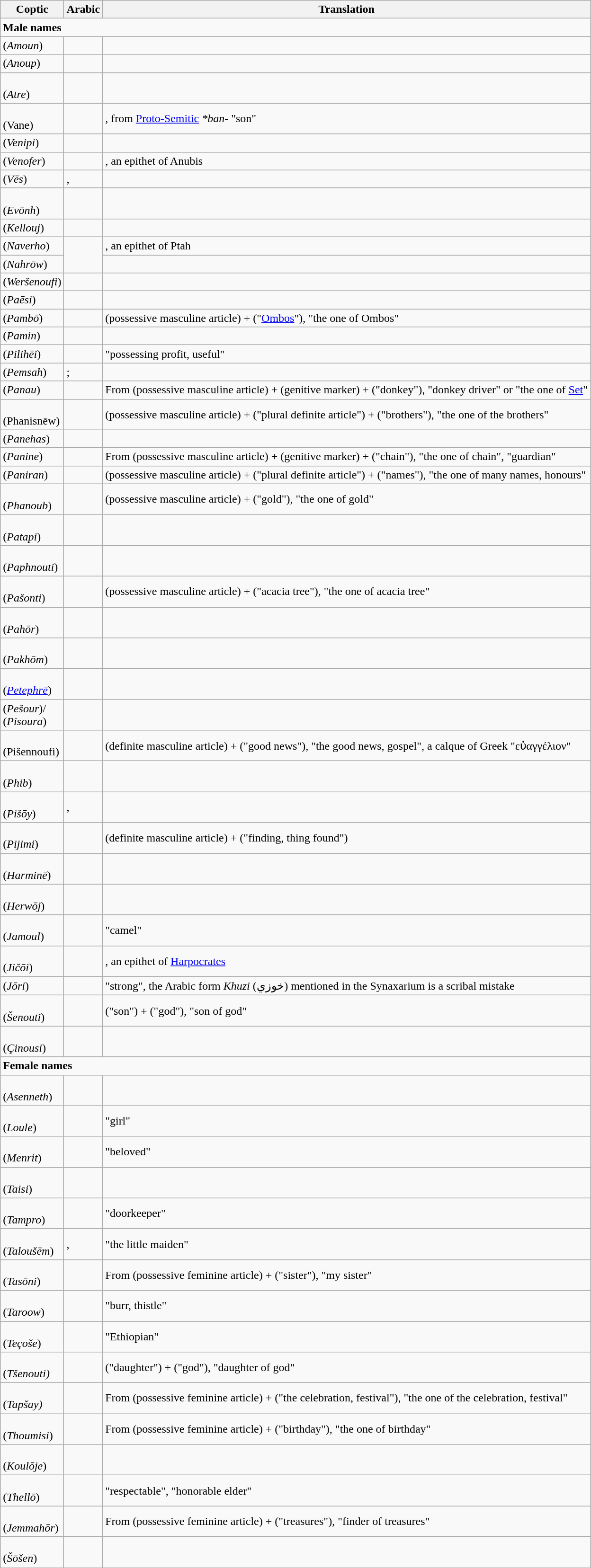<table class="wikitable">
<tr>
<th>Coptic</th>
<th>Arabic</th>
<th>Translation</th>
</tr>
<tr>
<td colspan="3"><strong>Male names</strong></td>
</tr>
<tr>
<td> (<em>Amoun</em>)</td>
<td></td>
<td></td>
</tr>
<tr>
<td> (<em>Anoup</em>)</td>
<td></td>
<td></td>
</tr>
<tr>
<td><br>(<em>Atre</em>)</td>
<td></td>
<td></td>
</tr>
<tr>
<td><br>(Vane)</td>
<td></td>
<td>, from <a href='#'>Proto-Semitic</a> <em>*ban-</em> "son"</td>
</tr>
<tr>
<td> (<em>Venipi</em>)</td>
<td></td>
<td></td>
</tr>
<tr>
<td> (<em>Venofer</em>)</td>
<td></td>
<td>, an epithet of Anubis</td>
</tr>
<tr>
<td> (<em>Vēs</em>)</td>
<td>,<br></td>
<td></td>
</tr>
<tr>
<td><br>(<em>Evōnh</em>)</td>
<td></td>
<td></td>
</tr>
<tr>
<td> (<em>Kellouj</em>)</td>
<td></td>
<td></td>
</tr>
<tr>
<td> (<em>Naverho</em>)</td>
<td rowspan="2"></td>
<td>, an epithet of Ptah</td>
</tr>
<tr>
<td> (<em>Nahrōw</em>)</td>
<td></td>
</tr>
<tr>
<td> (<em>Weršenoufi</em>)</td>
<td></td>
<td></td>
</tr>
<tr>
<td> (<em>Paēsi</em>)</td>
<td></td>
<td></td>
</tr>
<tr>
<td> (<em>Pambō</em>)</td>
<td></td>
<td> (possessive masculine article) +  ("<a href='#'>Ombos</a>"), "the one of Ombos"</td>
</tr>
<tr>
<td> (<em>Pamin</em>)</td>
<td></td>
<td></td>
</tr>
<tr>
<td> (<em>Pilihēi</em>)</td>
<td></td>
<td>"possessing profit, useful"</td>
</tr>
<tr>
<td>(<em>Pemsah</em>)</td>
<td>;<br></td>
<td></td>
</tr>
<tr>
<td> (<em>Panau</em>)</td>
<td></td>
<td>From  (possessive masculine article) +  (genitive marker) +  ("donkey"), "donkey driver" or "the one of <a href='#'>Set</a>"</td>
</tr>
<tr>
<td><br>(Phanisnēw)</td>
<td></td>
<td> (possessive masculine article) +  ("plural definite article") +  ("brothers"), "the one of the brothers"</td>
</tr>
<tr>
<td> (<em>Panehas</em>)</td>
<td></td>
<td></td>
</tr>
<tr>
<td> (<em>Panine</em>)</td>
<td></td>
<td>From  (possessive masculine article) +  (genitive marker) +  ("chain"), "the one of chain", "guardian"</td>
</tr>
<tr>
<td> (<em>Paniran</em>)</td>
<td></td>
<td> (possessive masculine article) +  ("plural definite article") +  ("names"), "the one of many names, honours"</td>
</tr>
<tr>
<td><br>(<em>Phanoub</em>)</td>
<td></td>
<td> (possessive masculine article) +  ("gold"), "the one of gold"</td>
</tr>
<tr>
<td><br>(<em>Patapi</em>)</td>
<td></td>
<td></td>
</tr>
<tr>
<td><br>(<em>Paphnouti</em>)</td>
<td></td>
<td></td>
</tr>
<tr>
<td><br>(<em>Pašonti</em>)</td>
<td></td>
<td> (possessive masculine article) +  ("acacia tree"), "the one of acacia tree"</td>
</tr>
<tr>
<td><br>(<em>Pahōr</em>)</td>
<td></td>
<td></td>
</tr>
<tr>
<td><br>(<em>Pakhōm</em>)</td>
<td></td>
<td></td>
</tr>
<tr>
<td><br>(<em><a href='#'>Petephrē</a></em>)</td>
<td></td>
<td></td>
</tr>
<tr>
<td> (<em>Pešour</em>)/<br> (<em>Pisoura</em>)</td>
<td></td>
<td></td>
</tr>
<tr>
<td><br>(Pišennoufi)</td>
<td></td>
<td> (definite masculine article) +  ("good news"), "the good news, gospel", a calque of Greek "εὐαγγέλιον"</td>
</tr>
<tr>
<td><br>(<em>Phib</em>)</td>
<td></td>
<td></td>
</tr>
<tr>
<td><br>(<em>Pišōy</em>)</td>
<td>,<br></td>
<td></td>
</tr>
<tr>
<td><br>(<em>Pijimi</em>)</td>
<td></td>
<td> (definite masculine article) +  ("finding, thing found")</td>
</tr>
<tr>
<td><br>(<em>Harminē</em>)</td>
<td></td>
<td></td>
</tr>
<tr>
<td><br>(<em>Herwōj</em>)</td>
<td></td>
<td></td>
</tr>
<tr>
<td><br>(<em>Jamoul</em>)</td>
<td></td>
<td>"camel"</td>
</tr>
<tr>
<td><br>(<em>Jičōi</em>)</td>
<td></td>
<td>, an epithet of <a href='#'>Harpocrates</a></td>
</tr>
<tr>
<td> (<em>Jōri</em>)</td>
<td></td>
<td>"strong", the Arabic form <em>Khuzi</em> (خوزي) mentioned in the Synaxarium is a scribal mistake</td>
</tr>
<tr>
<td><br>(<em>Šenouti</em>)</td>
<td></td>
<td> ("son") +  ("god"), "son of god"</td>
</tr>
<tr>
<td><br>(<em>Çinousi</em>)</td>
<td></td>
<td></td>
</tr>
<tr>
<td colspan="3"><strong>Female names</strong></td>
</tr>
<tr>
<td><br>(<em>Asenneth</em>)</td>
<td></td>
<td></td>
</tr>
<tr>
<td><br>(<em>Loule</em>)</td>
<td></td>
<td>"girl"</td>
</tr>
<tr>
<td><br>(<em>Menrit</em>)</td>
<td></td>
<td>"beloved"</td>
</tr>
<tr>
<td><br>(<em>Taisi</em>)</td>
<td></td>
<td></td>
</tr>
<tr>
<td><br>(<em>Tampro</em>)</td>
<td></td>
<td>"doorkeeper"</td>
</tr>
<tr>
<td><br>(<em>Taloušēm</em>)</td>
<td>,<br></td>
<td>"the little maiden"</td>
</tr>
<tr>
<td><br>(<em>Tasōni</em>)</td>
<td></td>
<td>From  (possessive feminine article) +  ("sister"), "my sister"</td>
</tr>
<tr>
<td><br>(<em>Taroow</em>)</td>
<td></td>
<td>"burr, thistle"</td>
</tr>
<tr>
<td><br>(<em>Teçoše</em>)</td>
<td></td>
<td>"Ethiopian"</td>
</tr>
<tr>
<td><br>(<em>Tšenouti)</em></td>
<td></td>
<td> ("daughter") +  ("god"), "daughter of god"</td>
</tr>
<tr>
<td><br>(<em>Tapšay)</em></td>
<td></td>
<td>From  (possessive feminine article) +  ("the celebration, festival"), "the one of the celebration, festival"</td>
</tr>
<tr>
<td><br>(<em>Thoumisi</em>)</td>
<td></td>
<td>From  (possessive feminine article) +  ("birthday"), "the one of birthday"</td>
</tr>
<tr>
<td><br>(<em>Koulōje</em>)</td>
<td></td>
<td></td>
</tr>
<tr>
<td><br>(<em>Thellō</em>)</td>
<td></td>
<td>"respectable", "honorable elder"</td>
</tr>
<tr>
<td><br>(<em>Jemmahōr</em>)</td>
<td></td>
<td>From  (possessive feminine article) +  ("treasures"), "finder of treasures"</td>
</tr>
<tr>
<td><br>(<em>Šōšen</em>)</td>
<td></td>
<td></td>
</tr>
</table>
